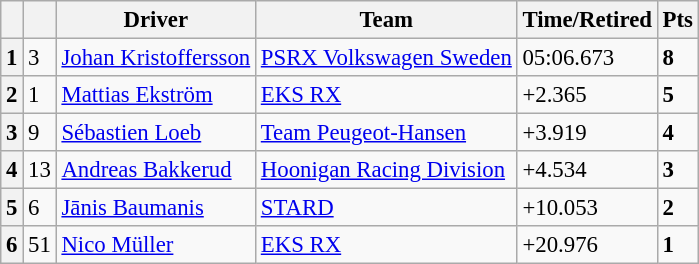<table class=wikitable style="font-size:95%">
<tr>
<th></th>
<th></th>
<th>Driver</th>
<th>Team</th>
<th>Time/Retired</th>
<th>Pts</th>
</tr>
<tr>
<th>1</th>
<td>3</td>
<td> <a href='#'>Johan Kristoffersson</a></td>
<td><a href='#'>PSRX Volkswagen Sweden</a></td>
<td>05:06.673</td>
<td><strong>8</strong></td>
</tr>
<tr>
<th>2</th>
<td>1</td>
<td> <a href='#'>Mattias Ekström</a></td>
<td><a href='#'>EKS RX</a></td>
<td>+2.365</td>
<td><strong>5</strong></td>
</tr>
<tr>
<th>3</th>
<td>9</td>
<td> <a href='#'>Sébastien Loeb</a></td>
<td><a href='#'>Team Peugeot-Hansen</a></td>
<td>+3.919</td>
<td><strong>4</strong></td>
</tr>
<tr>
<th>4</th>
<td>13</td>
<td> <a href='#'>Andreas Bakkerud</a></td>
<td><a href='#'>Hoonigan Racing Division</a></td>
<td>+4.534</td>
<td><strong>3</strong></td>
</tr>
<tr>
<th>5</th>
<td>6</td>
<td> <a href='#'>Jānis Baumanis</a></td>
<td><a href='#'>STARD</a></td>
<td>+10.053</td>
<td><strong>2</strong></td>
</tr>
<tr>
<th>6</th>
<td>51</td>
<td> <a href='#'>Nico Müller</a></td>
<td><a href='#'>EKS RX</a></td>
<td>+20.976</td>
<td><strong>1</strong></td>
</tr>
</table>
